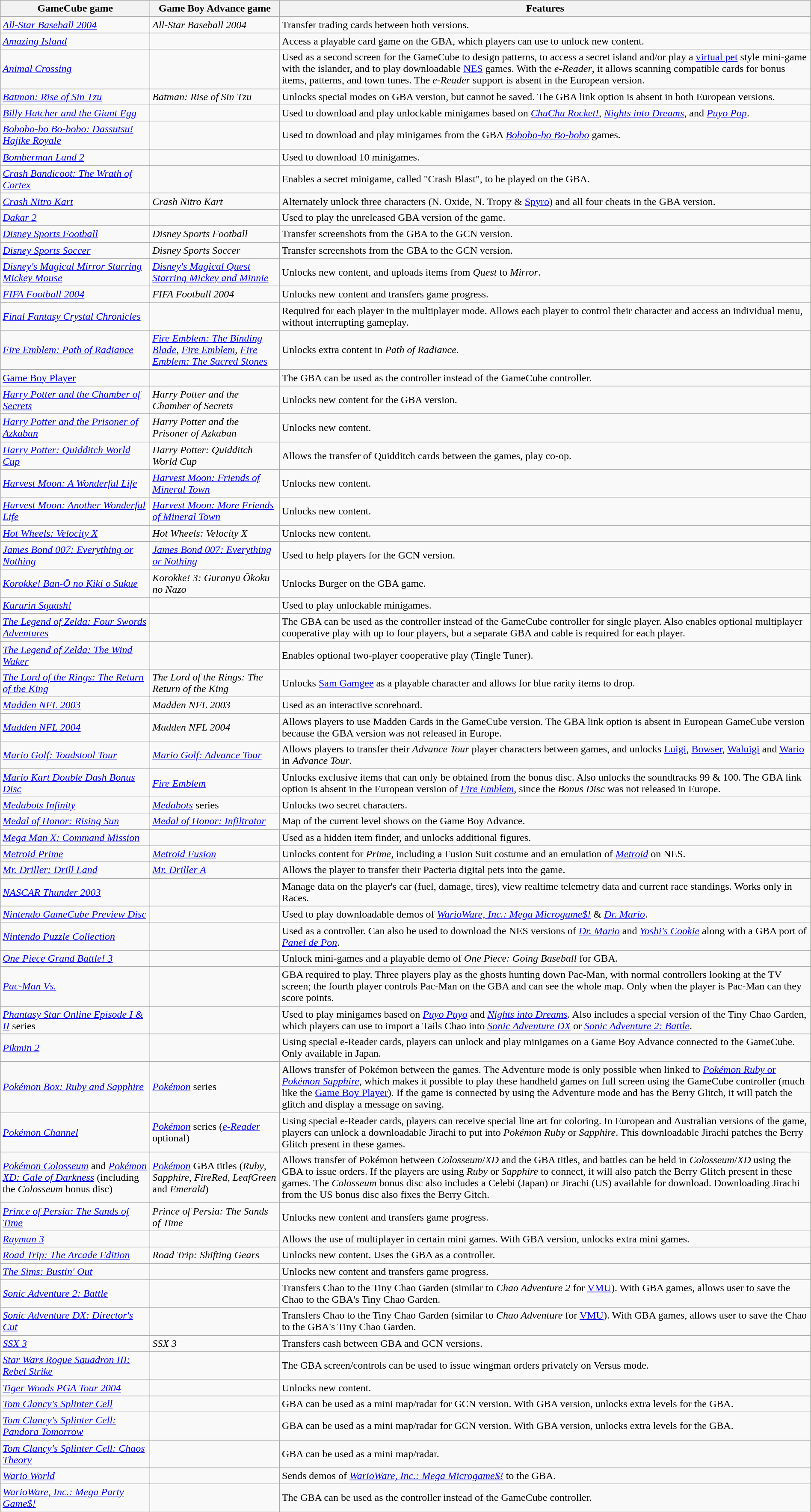<table class="sortable wikitable" style="width:100%;">
<tr>
<th>GameCube game</th>
<th>Game Boy Advance game</th>
<th>Features</th>
</tr>
<tr>
<td><em><a href='#'>All-Star Baseball 2004</a></em></td>
<td><em>All-Star Baseball 2004</em></td>
<td>Transfer trading cards between both versions.</td>
</tr>
<tr>
<td><em><a href='#'>Amazing Island</a></em></td>
<td></td>
<td>Access a playable card game on the GBA, which players can use to unlock new content.</td>
</tr>
<tr>
<td><em><a href='#'>Animal Crossing</a></em></td>
<td></td>
<td>Used as a second screen for the GameCube to design patterns, to access a secret island and/or play a <a href='#'>virtual pet</a> style mini-game with the islander, and to play downloadable <a href='#'>NES</a> games. With the <em>e-Reader</em>, it allows scanning compatible cards for bonus items, patterns, and town tunes. The <em>e-Reader</em> support is absent in the European version.</td>
</tr>
<tr>
<td><em><a href='#'>Batman: Rise of Sin Tzu</a></em></td>
<td><em>Batman: Rise of Sin Tzu</em></td>
<td>Unlocks special modes on GBA version, but cannot be saved. The GBA link option is absent in both European versions.</td>
</tr>
<tr>
<td><em><a href='#'>Billy Hatcher and the Giant Egg</a></em></td>
<td></td>
<td>Used to download and play unlockable minigames based on <em><a href='#'>ChuChu Rocket!</a></em>, <em><a href='#'>Nights into Dreams</a></em>, and <em><a href='#'>Puyo Pop</a></em>.</td>
</tr>
<tr>
<td><em><a href='#'>Bobobo-bo Bo-bobo: Dassutsu! Hajike Royale</a></em></td>
<td></td>
<td>Used to download and play minigames from the GBA <em><a href='#'>Bobobo-bo Bo-bobo</a></em> games.</td>
</tr>
<tr>
<td><em><a href='#'>Bomberman Land 2</a></em></td>
<td></td>
<td>Used to download 10 minigames.</td>
</tr>
<tr>
<td><em><a href='#'>Crash Bandicoot: The Wrath of Cortex</a></em></td>
<td></td>
<td>Enables a secret minigame, called "Crash Blast", to be played on the GBA.</td>
</tr>
<tr>
<td><em><a href='#'>Crash Nitro Kart</a></em></td>
<td><em>Crash Nitro Kart</em></td>
<td>Alternately unlock three characters (N. Oxide, N. Tropy & <a href='#'>Spyro</a>) and all four cheats in the GBA version.</td>
</tr>
<tr>
<td><em><a href='#'>Dakar 2</a></em></td>
<td></td>
<td>Used to play the unreleased GBA version of the game.</td>
</tr>
<tr>
<td><em><a href='#'>Disney Sports Football</a></em></td>
<td><em>Disney Sports Football</em></td>
<td>Transfer screenshots from the GBA to the GCN version.</td>
</tr>
<tr>
<td><em><a href='#'>Disney Sports Soccer</a></em></td>
<td><em>Disney Sports Soccer</em></td>
<td>Transfer screenshots from the GBA to the GCN version.</td>
</tr>
<tr>
<td><em><a href='#'>Disney's Magical Mirror Starring Mickey Mouse</a></em></td>
<td><em><a href='#'>Disney's Magical Quest Starring Mickey and Minnie</a></em></td>
<td>Unlocks new content, and uploads items from <em>Quest</em> to <em>Mirror</em>.</td>
</tr>
<tr>
<td><em><a href='#'>FIFA Football 2004</a></em></td>
<td><em>FIFA Football 2004</em></td>
<td>Unlocks new content and transfers game progress.</td>
</tr>
<tr>
<td><em><a href='#'>Final Fantasy Crystal Chronicles</a></em></td>
<td></td>
<td>Required for each player in the multiplayer mode. Allows each player to control their character and access an individual menu, without interrupting gameplay.</td>
</tr>
<tr>
<td><em><a href='#'>Fire Emblem: Path of Radiance</a></em></td>
<td><em><a href='#'>Fire Emblem: The Binding Blade</a></em>, <em><a href='#'>Fire Emblem</a></em>, <em><a href='#'>Fire Emblem: The Sacred Stones</a></em></td>
<td>Unlocks extra content in <em>Path of Radiance</em>.</td>
</tr>
<tr>
<td><a href='#'>Game Boy Player</a></td>
<td></td>
<td>The GBA can be used as the controller instead of the GameCube controller.</td>
</tr>
<tr>
<td><em><a href='#'>Harry Potter and the Chamber of Secrets</a></em></td>
<td><em>Harry Potter and the Chamber of Secrets</em></td>
<td>Unlocks new content for the GBA version.</td>
</tr>
<tr>
<td><em><a href='#'>Harry Potter and the Prisoner of Azkaban</a></em></td>
<td><em>Harry Potter and the Prisoner of Azkaban</em></td>
<td>Unlocks new content.</td>
</tr>
<tr>
<td><em><a href='#'>Harry Potter: Quidditch World Cup</a></em></td>
<td><em>Harry Potter: Quidditch World Cup</em></td>
<td>Allows the transfer of Quidditch cards between the games, play co-op.</td>
</tr>
<tr>
<td><em><a href='#'>Harvest Moon: A Wonderful Life</a></em></td>
<td><em><a href='#'>Harvest Moon: Friends of Mineral Town</a></em></td>
<td>Unlocks new content.</td>
</tr>
<tr>
<td><em><a href='#'>Harvest Moon: Another Wonderful Life</a></em></td>
<td><em><a href='#'>Harvest Moon: More Friends of Mineral Town</a></em></td>
<td>Unlocks new content.</td>
</tr>
<tr>
<td><em><a href='#'>Hot Wheels: Velocity X</a></em></td>
<td><em>Hot Wheels: Velocity X</em></td>
<td>Unlocks new content.</td>
</tr>
<tr>
<td><em><a href='#'>James Bond 007: Everything or Nothing</a></em></td>
<td><em><a href='#'>James Bond 007: Everything or Nothing</a></em></td>
<td>Used to help players for the GCN version.</td>
</tr>
<tr>
<td><em><a href='#'>Korokke! Ban-Ō no Kiki o Sukue</a></em></td>
<td><em>Korokke! 3: Guranyū Ōkoku no Nazo</em></td>
<td>Unlocks Burger on the GBA game.</td>
</tr>
<tr>
<td><em><a href='#'>Kururin Squash!</a></em></td>
<td></td>
<td>Used to play unlockable minigames.</td>
</tr>
<tr>
<td><em><a href='#'>The Legend of Zelda: Four Swords Adventures</a></em></td>
<td></td>
<td>The GBA can be used as the controller instead of the GameCube controller for single player. Also enables optional multiplayer cooperative play with up to four players, but a separate GBA and cable is required for each player.</td>
</tr>
<tr>
<td><em><a href='#'>The Legend of Zelda: The Wind Waker</a></em></td>
<td></td>
<td>Enables optional two-player cooperative play (Tingle Tuner).</td>
</tr>
<tr>
<td><em><a href='#'>The Lord of the Rings: The Return of the King</a></em></td>
<td><em>The Lord of the Rings: The Return of the King</em></td>
<td>Unlocks <a href='#'>Sam Gamgee</a> as a playable character and allows for blue rarity items to drop.</td>
</tr>
<tr>
<td><em><a href='#'>Madden NFL 2003</a></em></td>
<td><em>Madden NFL 2003</em></td>
<td>Used as an interactive scoreboard.</td>
</tr>
<tr>
<td><em><a href='#'>Madden NFL 2004</a></em></td>
<td><em>Madden NFL 2004</em></td>
<td>Allows players to use Madden Cards in the GameCube version. The GBA link option is absent in European GameCube version because the GBA version was not released in Europe.</td>
</tr>
<tr>
<td><em><a href='#'>Mario Golf: Toadstool Tour</a></em></td>
<td><em><a href='#'>Mario Golf: Advance Tour</a></em></td>
<td>Allows players to transfer their <em>Advance Tour</em> player characters between games, and unlocks <a href='#'>Luigi</a>, <a href='#'>Bowser</a>, <a href='#'>Waluigi</a> and <a href='#'>Wario</a> in <em>Advance Tour</em>.</td>
</tr>
<tr>
<td><em><a href='#'>Mario Kart Double Dash Bonus Disc</a></em></td>
<td><em><a href='#'>Fire Emblem</a></em></td>
<td>Unlocks exclusive items that can only be obtained from the bonus disc. Also unlocks the soundtracks 99 & 100. The GBA link option is absent in the European version of <em><a href='#'>Fire Emblem</a></em>, since the <em>Bonus Disc</em> was not released in Europe.</td>
</tr>
<tr>
<td><em><a href='#'>Medabots Infinity</a></em></td>
<td><em><a href='#'>Medabots</a></em> series</td>
<td>Unlocks two secret characters.</td>
</tr>
<tr>
<td><em><a href='#'>Medal of Honor: Rising Sun</a></em></td>
<td><em><a href='#'>Medal of Honor: Infiltrator</a></em></td>
<td>Map of the current level shows on the Game Boy Advance.</td>
</tr>
<tr>
<td><em><a href='#'>Mega Man X: Command Mission</a></em></td>
<td></td>
<td>Used as a hidden item finder, and unlocks additional figures.</td>
</tr>
<tr>
<td><em><a href='#'>Metroid Prime</a></em></td>
<td><em><a href='#'>Metroid Fusion</a></em></td>
<td>Unlocks content for <em>Prime</em>, including a Fusion Suit costume and an emulation of <em><a href='#'>Metroid</a></em> on NES.</td>
</tr>
<tr>
<td><em><a href='#'>Mr. Driller: Drill Land</a></em></td>
<td><em><a href='#'>Mr. Driller A</a></em></td>
<td>Allows the player to transfer their Pacteria digital pets into the game.</td>
</tr>
<tr>
<td><em><a href='#'>NASCAR Thunder 2003</a></em></td>
<td></td>
<td>Manage data on the player's car (fuel, damage, tires), view realtime telemetry data and current race standings. Works only in Races.</td>
</tr>
<tr>
<td><em><a href='#'>Nintendo GameCube Preview Disc</a></em></td>
<td></td>
<td>Used to play downloadable demos of <em><a href='#'>WarioWare, Inc.: Mega Microgame$!</a></em> & <em><a href='#'>Dr. Mario</a></em>.</td>
</tr>
<tr>
<td><em><a href='#'>Nintendo Puzzle Collection</a></em></td>
<td></td>
<td>Used as a controller. Can also be used to download the NES versions of <em><a href='#'>Dr. Mario</a></em> and <em><a href='#'>Yoshi's Cookie</a></em> along with a GBA port of <em><a href='#'>Panel de Pon</a></em>.</td>
</tr>
<tr>
<td><em><a href='#'>One Piece Grand Battle! 3</a></em></td>
<td></td>
<td>Unlock mini-games and a playable demo of <em>One Piece: Going Baseball</em> for GBA.</td>
</tr>
<tr>
<td><em><a href='#'>Pac-Man Vs.</a></em></td>
<td></td>
<td>GBA required to play. Three players play as the ghosts hunting down Pac-Man, with normal controllers looking at the TV screen; the fourth player controls Pac-Man on the GBA and can see the whole map. Only when the player is Pac-Man can they score points.</td>
</tr>
<tr>
<td><em><a href='#'>Phantasy Star Online Episode I & II</a></em> series</td>
<td></td>
<td>Used to play minigames based on <em><a href='#'>Puyo Puyo</a></em> and <em><a href='#'>Nights into Dreams</a></em>. Also includes a special version of the Tiny Chao Garden, which players can use to import a Tails Chao into <em><a href='#'>Sonic Adventure DX</a></em> or <em><a href='#'>Sonic Adventure 2: Battle</a></em>.</td>
</tr>
<tr>
<td><em><a href='#'>Pikmin 2</a></em></td>
<td></td>
<td>Using special e-Reader cards, players can unlock and play minigames on a Game Boy Advance connected to the GameCube.  Only available in Japan.</td>
</tr>
<tr>
<td><em><a href='#'>Pokémon Box: Ruby and Sapphire</a></em></td>
<td><em><a href='#'>Pokémon</a></em> series</td>
<td>Allows transfer of Pokémon between the games. The Adventure mode is only possible when linked to <a href='#'><em>Pokémon Ruby</em> or <em>Pokémon Sapphire</em></a>, which makes it possible to play these handheld games on full screen using the GameCube controller (much like the <a href='#'>Game Boy Player</a>). If the game is connected by using the Adventure mode and has the Berry Glitch, it will patch the glitch and display a message on saving.</td>
</tr>
<tr>
<td><em><a href='#'>Pokémon Channel</a></em></td>
<td><em><a href='#'>Pokémon</a></em> series (<em><a href='#'>e-Reader</a></em> optional)</td>
<td>Using special e-Reader cards, players can receive special line art for coloring. In European and Australian versions of the game, players can unlock a downloadable Jirachi to put into <em>Pokémon Ruby</em> or <em>Sapphire</em>. This downloadable Jirachi patches the Berry Glitch present in these games.</td>
</tr>
<tr>
<td><em><a href='#'>Pokémon Colosseum</a></em> and <em><a href='#'>Pokémon XD: Gale of Darkness</a></em> (including the <em>Colosseum</em> bonus disc)</td>
<td><em><a href='#'>Pokémon</a></em> GBA titles (<em>Ruby</em>, <em>Sapphire</em>, <em>FireRed</em>, <em>LeafGreen</em> and <em>Emerald</em>)</td>
<td>Allows transfer of Pokémon between <em>Colosseum</em>/<em>XD</em> and the GBA titles, and battles can be held in <em>Colosseum</em>/<em>XD</em> using the GBA to issue orders. If the players are using <em>Ruby</em> or <em>Sapphire</em> to connect, it will also patch the Berry Glitch present in these games. The <em>Colosseum</em> bonus disc also includes a Celebi (Japan) or Jirachi (US) available for download. Downloading Jirachi from the US bonus disc also fixes the Berry Gitch.</td>
</tr>
<tr>
<td><em><a href='#'>Prince of Persia: The Sands of Time</a></em></td>
<td><em>Prince of Persia: The Sands of Time</em></td>
<td>Unlocks new content and transfers game progress.</td>
</tr>
<tr>
<td><em><a href='#'>Rayman 3</a></em></td>
<td></td>
<td>Allows the use of multiplayer in certain mini games. With GBA version, unlocks extra mini games.</td>
</tr>
<tr>
<td><em><a href='#'>Road Trip: The Arcade Edition</a></em></td>
<td><em>Road Trip: Shifting Gears</em></td>
<td>Unlocks new content. Uses the GBA as a controller.</td>
</tr>
<tr>
<td><em><a href='#'>The Sims: Bustin' Out</a></em></td>
<td></td>
<td>Unlocks new content and transfers game progress.</td>
</tr>
<tr>
<td><em><a href='#'>Sonic Adventure 2: Battle</a></em></td>
<td></td>
<td>Transfers Chao to the Tiny Chao Garden (similar to <em>Chao Adventure 2</em> for <a href='#'>VMU</a>). With GBA games, allows user to save the Chao to the GBA's Tiny Chao Garden.</td>
</tr>
<tr>
<td><em><a href='#'>Sonic Adventure DX: Director's Cut</a></em></td>
<td></td>
<td>Transfers Chao to the Tiny Chao Garden (similar to <em>Chao Adventure</em> for <a href='#'>VMU</a>). With GBA games, allows user to save the Chao to the GBA's Tiny Chao Garden.</td>
</tr>
<tr>
<td><em><a href='#'>SSX 3</a></em></td>
<td><em>SSX 3</em></td>
<td>Transfers cash between GBA and GCN versions.</td>
</tr>
<tr>
<td><em><a href='#'>Star Wars Rogue Squadron III: Rebel Strike</a></em></td>
<td></td>
<td>The GBA screen/controls can be used to issue wingman orders privately on Versus mode.</td>
</tr>
<tr>
<td><em><a href='#'>Tiger Woods PGA Tour 2004</a></em></td>
<td></td>
<td>Unlocks new content.</td>
</tr>
<tr>
<td><em><a href='#'>Tom Clancy's Splinter Cell</a></em></td>
<td></td>
<td>GBA can be used as a mini map/radar for GCN version. With GBA version, unlocks extra levels for the GBA.</td>
</tr>
<tr>
<td><em><a href='#'>Tom Clancy's Splinter Cell: Pandora Tomorrow</a></em></td>
<td></td>
<td>GBA can be used as a mini map/radar for GCN version. With GBA version, unlocks extra levels for the GBA.</td>
</tr>
<tr>
<td><em><a href='#'>Tom Clancy's Splinter Cell: Chaos Theory</a></em></td>
<td></td>
<td>GBA can be used as a mini map/radar.</td>
</tr>
<tr>
<td><em><a href='#'>Wario World</a></em></td>
<td></td>
<td>Sends demos of <em><a href='#'>WarioWare, Inc.: Mega Microgame$!</a></em> to the GBA.</td>
</tr>
<tr>
<td><em><a href='#'>WarioWare, Inc.: Mega Party Game$!</a></em></td>
<td></td>
<td>The GBA can be used as the controller instead of the GameCube controller.</td>
</tr>
</table>
